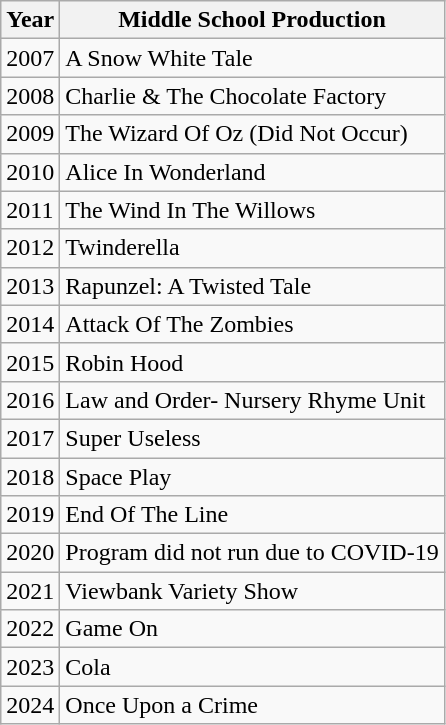<table class= "wikitable">
<tr>
<th>Year</th>
<th>Middle School Production</th>
</tr>
<tr>
<td>2007</td>
<td>A Snow White Tale</td>
</tr>
<tr>
<td>2008</td>
<td>Charlie & The Chocolate Factory</td>
</tr>
<tr>
<td>2009</td>
<td>The Wizard Of Oz (Did Not Occur)</td>
</tr>
<tr>
<td>2010</td>
<td>Alice In Wonderland</td>
</tr>
<tr>
<td>2011</td>
<td>The Wind In The Willows</td>
</tr>
<tr>
<td>2012</td>
<td>Twinderella</td>
</tr>
<tr>
<td>2013</td>
<td>Rapunzel: A Twisted Tale</td>
</tr>
<tr>
<td>2014</td>
<td>Attack Of The Zombies</td>
</tr>
<tr>
<td>2015</td>
<td>Robin Hood</td>
</tr>
<tr>
<td>2016</td>
<td>Law and Order- Nursery Rhyme Unit</td>
</tr>
<tr>
<td>2017</td>
<td>Super Useless</td>
</tr>
<tr>
<td>2018</td>
<td>Space Play</td>
</tr>
<tr>
<td>2019</td>
<td>End Of The Line</td>
</tr>
<tr>
<td>2020</td>
<td>Program did not run due to COVID-19</td>
</tr>
<tr>
<td>2021</td>
<td>Viewbank Variety Show</td>
</tr>
<tr>
<td>2022</td>
<td>Game On</td>
</tr>
<tr>
<td>2023</td>
<td>Cola</td>
</tr>
<tr>
<td>2024</td>
<td>Once Upon a Crime</td>
</tr>
</table>
